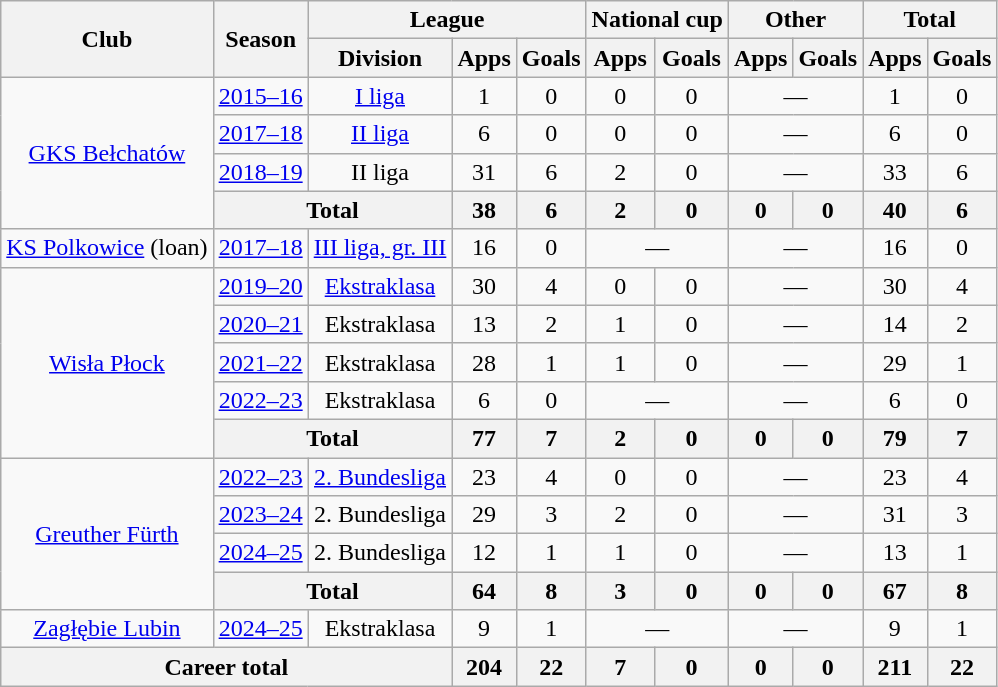<table class="wikitable" style="text-align:center">
<tr>
<th rowspan="2">Club</th>
<th rowspan="2">Season</th>
<th colspan="3">League</th>
<th colspan="2">National cup</th>
<th colspan="2">Other</th>
<th colspan="2">Total</th>
</tr>
<tr>
<th>Division</th>
<th>Apps</th>
<th>Goals</th>
<th>Apps</th>
<th>Goals</th>
<th>Apps</th>
<th>Goals</th>
<th>Apps</th>
<th>Goals</th>
</tr>
<tr>
<td rowspan="4"><a href='#'>GKS Bełchatów</a></td>
<td><a href='#'>2015–16</a></td>
<td><a href='#'>I liga</a></td>
<td>1</td>
<td>0</td>
<td>0</td>
<td>0</td>
<td colspan="2">—</td>
<td>1</td>
<td>0</td>
</tr>
<tr>
<td><a href='#'>2017–18</a></td>
<td><a href='#'>II liga</a></td>
<td>6</td>
<td>0</td>
<td>0</td>
<td>0</td>
<td colspan="2">—</td>
<td>6</td>
<td>0</td>
</tr>
<tr>
<td><a href='#'>2018–19</a></td>
<td>II liga</td>
<td>31</td>
<td>6</td>
<td>2</td>
<td>0</td>
<td colspan="2">—</td>
<td>33</td>
<td>6</td>
</tr>
<tr>
<th colspan="2">Total</th>
<th>38</th>
<th>6</th>
<th>2</th>
<th>0</th>
<th>0</th>
<th>0</th>
<th>40</th>
<th>6</th>
</tr>
<tr>
<td><a href='#'>KS Polkowice</a> (loan)</td>
<td><a href='#'>2017–18</a></td>
<td><a href='#'>III liga, gr. III</a></td>
<td>16</td>
<td>0</td>
<td colspan="2">—</td>
<td colspan="2">—</td>
<td>16</td>
<td>0</td>
</tr>
<tr>
<td rowspan="5"><a href='#'>Wisła Płock</a></td>
<td><a href='#'>2019–20</a></td>
<td><a href='#'>Ekstraklasa</a></td>
<td>30</td>
<td>4</td>
<td>0</td>
<td>0</td>
<td colspan="2">—</td>
<td>30</td>
<td>4</td>
</tr>
<tr>
<td><a href='#'>2020–21</a></td>
<td>Ekstraklasa</td>
<td>13</td>
<td>2</td>
<td>1</td>
<td>0</td>
<td colspan="2">—</td>
<td>14</td>
<td>2</td>
</tr>
<tr>
<td><a href='#'>2021–22</a></td>
<td>Ekstraklasa</td>
<td>28</td>
<td>1</td>
<td>1</td>
<td>0</td>
<td colspan="2">—</td>
<td>29</td>
<td>1</td>
</tr>
<tr>
<td><a href='#'>2022–23</a></td>
<td>Ekstraklasa</td>
<td>6</td>
<td>0</td>
<td colspan="2">—</td>
<td colspan="2">—</td>
<td>6</td>
<td>0</td>
</tr>
<tr>
<th colspan="2">Total</th>
<th>77</th>
<th>7</th>
<th>2</th>
<th>0</th>
<th>0</th>
<th>0</th>
<th>79</th>
<th>7</th>
</tr>
<tr>
<td rowspan="4"><a href='#'>Greuther Fürth</a></td>
<td><a href='#'>2022–23</a></td>
<td><a href='#'>2. Bundesliga</a></td>
<td>23</td>
<td>4</td>
<td>0</td>
<td>0</td>
<td colspan="2">—</td>
<td>23</td>
<td>4</td>
</tr>
<tr>
<td><a href='#'>2023–24</a></td>
<td>2. Bundesliga</td>
<td>29</td>
<td>3</td>
<td>2</td>
<td>0</td>
<td colspan="2">—</td>
<td>31</td>
<td>3</td>
</tr>
<tr>
<td><a href='#'>2024–25</a></td>
<td>2. Bundesliga</td>
<td>12</td>
<td>1</td>
<td>1</td>
<td>0</td>
<td colspan="2">—</td>
<td>13</td>
<td>1</td>
</tr>
<tr>
<th colspan="2">Total</th>
<th>64</th>
<th>8</th>
<th>3</th>
<th>0</th>
<th>0</th>
<th>0</th>
<th>67</th>
<th>8</th>
</tr>
<tr>
<td><a href='#'>Zagłębie Lubin</a></td>
<td><a href='#'>2024–25</a></td>
<td>Ekstraklasa</td>
<td>9</td>
<td>1</td>
<td colspan="2">—</td>
<td colspan="2">—</td>
<td>9</td>
<td>1</td>
</tr>
<tr>
<th colspan="3">Career total</th>
<th>204</th>
<th>22</th>
<th>7</th>
<th>0</th>
<th>0</th>
<th>0</th>
<th>211</th>
<th>22</th>
</tr>
</table>
